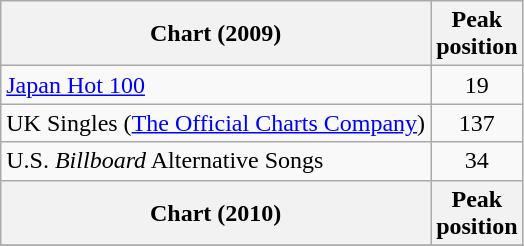<table class="wikitable sortable plainrowheaders">
<tr>
<th>Chart (2009)</th>
<th>Peak<br>position</th>
</tr>
<tr>
<td><a href='#'>Japan Hot 100</a></td>
<td align="center">19</td>
</tr>
<tr>
<td>UK Singles (<a href='#'>The Official Charts Company</a>)</td>
<td align="center">137</td>
</tr>
<tr>
<td>U.S. <em>Billboard</em> Alternative Songs</td>
<td align="center">34</td>
</tr>
<tr>
<th>Chart (2010)</th>
<th>Peak<br>position</th>
</tr>
<tr>
</tr>
<tr>
</tr>
</table>
